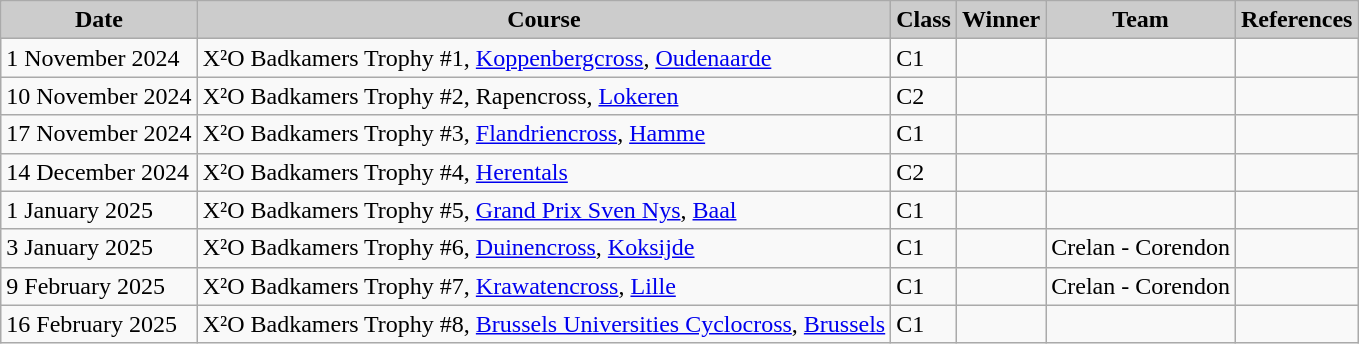<table class="wikitable sortable alternance ">
<tr>
<th scope="col" style="background-color:#CCCCCC;">Date</th>
<th scope="col" style="background-color:#CCCCCC;">Course</th>
<th scope="col" style="background-color:#CCCCCC;">Class</th>
<th scope="col" style="background-color:#CCCCCC;">Winner</th>
<th scope="col" style="background-color:#CCCCCC;">Team</th>
<th scope="col" style="background-color:#CCCCCC;">References</th>
</tr>
<tr>
<td>1 November 2024</td>
<td> X²O Badkamers Trophy #1, <a href='#'>Koppenbergcross</a>, <a href='#'>Oudenaarde</a></td>
<td>C1</td>
<td></td>
<td></td>
<td></td>
</tr>
<tr>
<td>10 November 2024</td>
<td> X²O Badkamers Trophy #2, Rapencross, <a href='#'>Lokeren</a></td>
<td>C2</td>
<td></td>
<td></td>
<td></td>
</tr>
<tr>
<td>17 November 2024</td>
<td> X²O Badkamers Trophy #3, <a href='#'>Flandriencross</a>, <a href='#'>Hamme</a></td>
<td>C1</td>
<td></td>
<td></td>
<td></td>
</tr>
<tr>
<td>14 December 2024</td>
<td> X²O Badkamers Trophy #4, <a href='#'>Herentals</a></td>
<td>C2</td>
<td></td>
<td></td>
<td></td>
</tr>
<tr>
<td>1 January 2025</td>
<td> X²O Badkamers Trophy #5, <a href='#'>Grand Prix Sven Nys</a>, <a href='#'>Baal</a></td>
<td>C1</td>
<td></td>
<td></td>
<td></td>
</tr>
<tr>
<td>3 January 2025</td>
<td> X²O Badkamers Trophy #6, <a href='#'>Duinencross</a>, <a href='#'>Koksijde</a></td>
<td>C1</td>
<td></td>
<td>Crelan - Corendon</td>
<td></td>
</tr>
<tr>
<td>9 February 2025</td>
<td> X²O Badkamers Trophy #7, <a href='#'>Krawatencross</a>, <a href='#'>Lille</a></td>
<td>C1</td>
<td></td>
<td>Crelan - Corendon</td>
<td></td>
</tr>
<tr>
<td>16 February 2025</td>
<td> X²O Badkamers Trophy #8, <a href='#'>Brussels Universities Cyclocross</a>, <a href='#'>Brussels</a></td>
<td>C1</td>
<td></td>
<td></td>
<td></td>
</tr>
</table>
